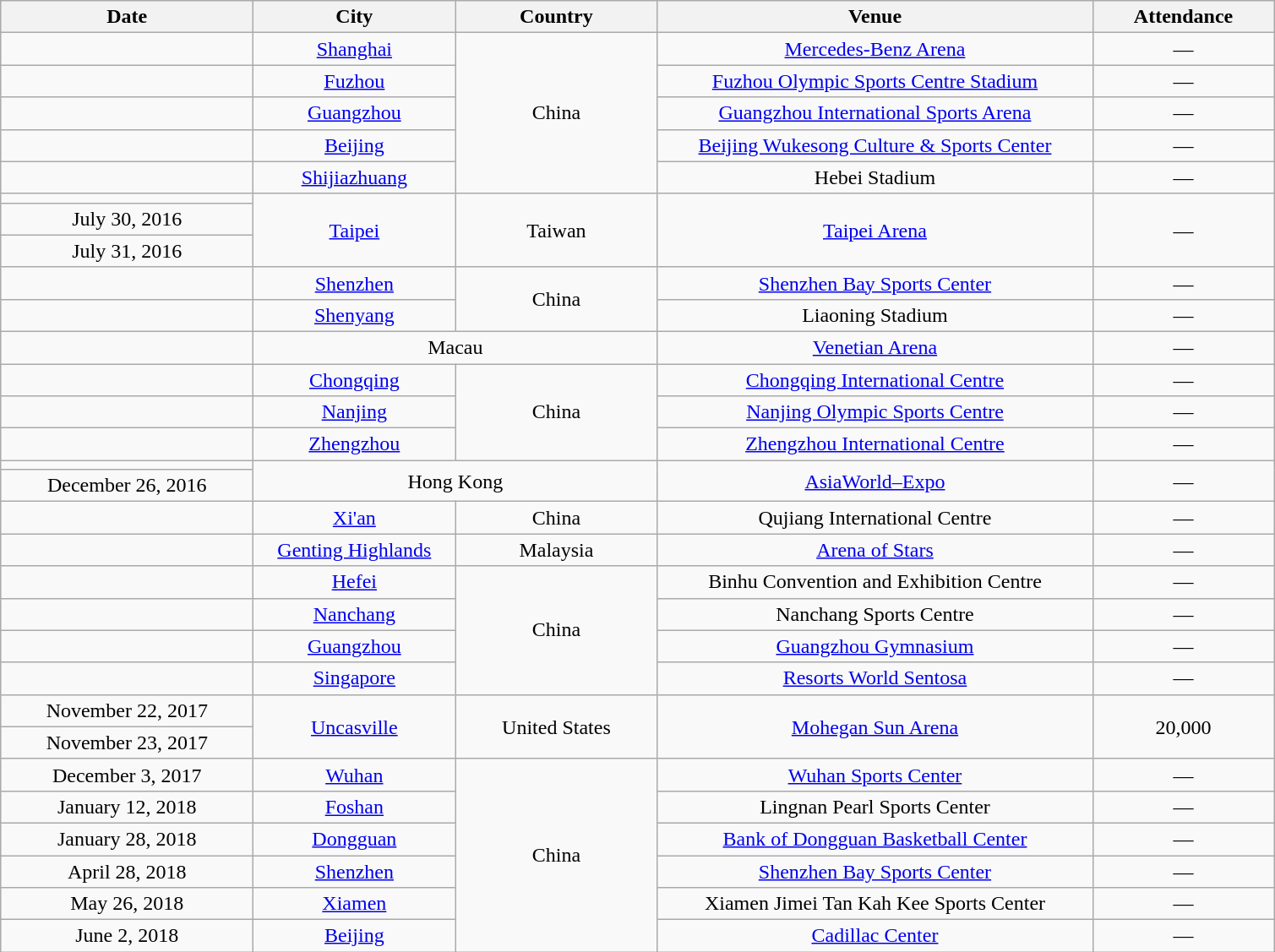<table class="wikitable" style="text-align:center;">
<tr>
<th scope="col" style="width:12em;">Date</th>
<th scope="col" style="width:9.5em;">City</th>
<th scope="col" style="width:9.5em;">Country</th>
<th scope="col" style="width:21em;">Venue</th>
<th scope="col" style="width:8.5em;">Attendance</th>
</tr>
<tr>
<td></td>
<td><a href='#'>Shanghai</a></td>
<td rowspan="5">China</td>
<td><a href='#'>Mercedes-Benz Arena</a></td>
<td>—</td>
</tr>
<tr>
<td></td>
<td><a href='#'>Fuzhou</a></td>
<td><a href='#'>Fuzhou Olympic Sports Centre Stadium</a></td>
<td>—</td>
</tr>
<tr>
<td></td>
<td><a href='#'>Guangzhou</a></td>
<td><a href='#'>Guangzhou International Sports Arena</a></td>
<td>—</td>
</tr>
<tr>
<td></td>
<td><a href='#'>Beijing</a></td>
<td><a href='#'>Beijing Wukesong Culture & Sports Center</a></td>
<td>—</td>
</tr>
<tr>
<td></td>
<td><a href='#'>Shijiazhuang</a></td>
<td>Hebei Stadium</td>
<td>—</td>
</tr>
<tr>
<td></td>
<td rowspan="3"><a href='#'>Taipei</a></td>
<td rowspan="3">Taiwan</td>
<td rowspan="3"><a href='#'>Taipei Arena</a></td>
<td rowspan="3">—</td>
</tr>
<tr>
<td>July 30, 2016</td>
</tr>
<tr>
<td>July 31, 2016</td>
</tr>
<tr>
<td></td>
<td><a href='#'>Shenzhen</a></td>
<td rowspan="2">China</td>
<td><a href='#'>Shenzhen Bay Sports Center</a></td>
<td>—</td>
</tr>
<tr>
<td></td>
<td><a href='#'>Shenyang</a></td>
<td>Liaoning Stadium</td>
<td>—</td>
</tr>
<tr>
<td></td>
<td colspan="2">Macau</td>
<td><a href='#'>Venetian Arena</a></td>
<td>—</td>
</tr>
<tr>
<td></td>
<td><a href='#'>Chongqing</a></td>
<td rowspan="3">China</td>
<td><a href='#'>Chongqing International Centre</a></td>
<td>—</td>
</tr>
<tr>
<td></td>
<td><a href='#'>Nanjing</a></td>
<td><a href='#'>Nanjing Olympic Sports Centre</a></td>
<td>—</td>
</tr>
<tr>
<td></td>
<td><a href='#'>Zhengzhou</a></td>
<td><a href='#'>Zhengzhou International Centre</a></td>
<td>—</td>
</tr>
<tr>
<td></td>
<td colspan="2" rowspan="2">Hong Kong</td>
<td rowspan="2"><a href='#'>AsiaWorld–Expo</a></td>
<td rowspan="2">—</td>
</tr>
<tr>
<td>December 26, 2016</td>
</tr>
<tr>
<td></td>
<td><a href='#'>Xi'an</a></td>
<td>China</td>
<td>Qujiang International Centre</td>
<td>—</td>
</tr>
<tr>
<td></td>
<td><a href='#'>Genting Highlands</a></td>
<td>Malaysia</td>
<td><a href='#'>Arena of Stars</a></td>
<td>—</td>
</tr>
<tr>
<td></td>
<td><a href='#'>Hefei</a></td>
<td rowspan="4">China</td>
<td>Binhu Convention and Exhibition Centre</td>
<td>—</td>
</tr>
<tr>
<td></td>
<td><a href='#'>Nanchang</a></td>
<td>Nanchang Sports Centre</td>
<td>—</td>
</tr>
<tr>
<td></td>
<td><a href='#'>Guangzhou</a></td>
<td><a href='#'>Guangzhou Gymnasium</a></td>
<td>—</td>
</tr>
<tr>
<td></td>
<td><a href='#'>Singapore</a></td>
<td><a href='#'>Resorts World Sentosa</a></td>
<td>—</td>
</tr>
<tr>
<td>November 22, 2017</td>
<td rowspan="2"><a href='#'>Uncasville</a></td>
<td rowspan="2">United States</td>
<td rowspan="2"><a href='#'>Mohegan Sun Arena</a></td>
<td rowspan="2">20,000</td>
</tr>
<tr>
<td>November 23, 2017</td>
</tr>
<tr>
<td>December 3, 2017</td>
<td><a href='#'>Wuhan</a></td>
<td rowspan="6">China</td>
<td><a href='#'>Wuhan Sports Center</a></td>
<td>—</td>
</tr>
<tr>
<td>January 12, 2018</td>
<td><a href='#'>Foshan</a></td>
<td>Lingnan Pearl Sports Center</td>
<td>—</td>
</tr>
<tr>
<td>January 28, 2018</td>
<td><a href='#'>Dongguan</a></td>
<td><a href='#'>Bank of Dongguan Basketball Center</a></td>
<td>—</td>
</tr>
<tr>
<td>April 28, 2018</td>
<td><a href='#'>Shenzhen</a></td>
<td><a href='#'>Shenzhen Bay Sports Center</a></td>
<td>—</td>
</tr>
<tr>
<td>May 26, 2018</td>
<td><a href='#'>Xiamen</a></td>
<td>Xiamen Jimei Tan Kah Kee Sports Center</td>
<td>—</td>
</tr>
<tr>
<td>June 2, 2018</td>
<td><a href='#'>Beijing</a></td>
<td><a href='#'>Cadillac Center</a></td>
<td>—</td>
</tr>
</table>
